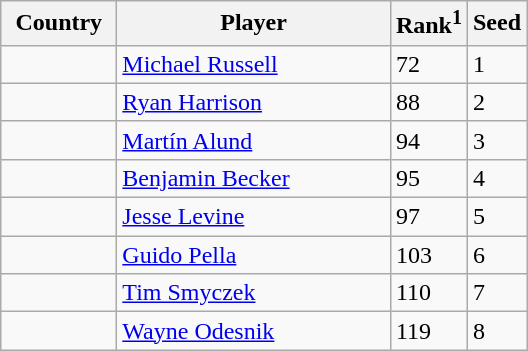<table class="sortable wikitable">
<tr>
<th width="70">Country</th>
<th width="175">Player</th>
<th>Rank<sup>1</sup></th>
<th>Seed</th>
</tr>
<tr>
<td></td>
<td><a href='#'>Michael Russell</a></td>
<td>72</td>
<td>1</td>
</tr>
<tr>
<td></td>
<td><a href='#'>Ryan Harrison</a></td>
<td>88</td>
<td>2</td>
</tr>
<tr>
<td></td>
<td><a href='#'>Martín Alund</a></td>
<td>94</td>
<td>3</td>
</tr>
<tr>
<td></td>
<td><a href='#'>Benjamin Becker</a></td>
<td>95</td>
<td>4</td>
</tr>
<tr>
<td></td>
<td><a href='#'>Jesse Levine</a></td>
<td>97</td>
<td>5</td>
</tr>
<tr>
<td></td>
<td><a href='#'>Guido Pella</a></td>
<td>103</td>
<td>6</td>
</tr>
<tr>
<td></td>
<td><a href='#'>Tim Smyczek</a></td>
<td>110</td>
<td>7</td>
</tr>
<tr>
<td></td>
<td><a href='#'>Wayne Odesnik</a></td>
<td>119</td>
<td>8</td>
</tr>
</table>
